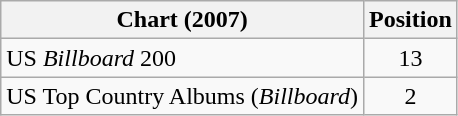<table class="wikitable sortable">
<tr>
<th>Chart (2007)</th>
<th>Position</th>
</tr>
<tr>
<td>US <em>Billboard</em> 200</td>
<td align="center">13</td>
</tr>
<tr>
<td>US Top Country Albums (<em>Billboard</em>)</td>
<td align="center">2</td>
</tr>
</table>
